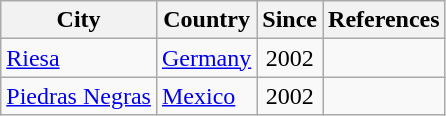<table class="wikitable sortable">
<tr>
<th>City</th>
<th>Country</th>
<th>Since</th>
<th>References</th>
</tr>
<tr>
<td><a href='#'>Riesa</a></td>
<td><a href='#'>Germany</a></td>
<td align=center>2002</td>
<td align=center></td>
</tr>
<tr>
<td><a href='#'>Piedras Negras</a></td>
<td><a href='#'>Mexico</a></td>
<td align=center>2002</td>
<td align=center></td>
</tr>
</table>
